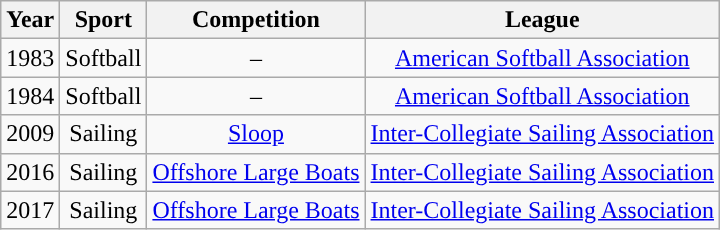<table class="wikitable sortable" style="text-align:center">
<tr>
<th style="text-align:center;">Year</th>
<th style="text-align:center;">Sport</th>
<th style="text-align:center;">Competition</th>
<th style="text-align:center;">League</th>
</tr>
<tr>
<td>1983</td>
<td>Softball</td>
<td>–</td>
<td><a href='#'>American Softball Association</a></td>
</tr>
<tr>
<td>1984</td>
<td>Softball</td>
<td>–</td>
<td><a href='#'>American Softball Association</a></td>
</tr>
<tr>
<td>2009</td>
<td>Sailing</td>
<td><a href='#'>Sloop</a></td>
<td><a href='#'>Inter-Collegiate Sailing Association</a></td>
</tr>
<tr>
<td>2016</td>
<td>Sailing</td>
<td><a href='#'>Offshore Large Boats</a></td>
<td><a href='#'>Inter-Collegiate Sailing Association</a></td>
</tr>
<tr>
<td>2017</td>
<td>Sailing</td>
<td><a href='#'>Offshore Large Boats</a></td>
<td><a href='#'>Inter-Collegiate Sailing Association</a></td>
</tr>
</table>
